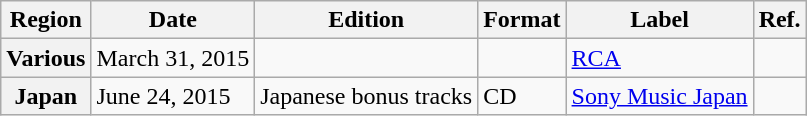<table class="wikitable plainrowheaders">
<tr>
<th scope="col">Region</th>
<th scope="col">Date</th>
<th scope="col">Edition</th>
<th scope="col">Format</th>
<th scope="col">Label</th>
<th scope="col">Ref.</th>
</tr>
<tr>
<th scope="row">Various</th>
<td>March 31, 2015</td>
<td></td>
<td></td>
<td><a href='#'>RCA</a></td>
<td style="text-align:center;"></td>
</tr>
<tr>
<th scope="row">Japan</th>
<td>June 24, 2015</td>
<td>Japanese bonus tracks</td>
<td>CD</td>
<td><a href='#'>Sony Music Japan</a></td>
<td style="text-align:center;"></td>
</tr>
</table>
